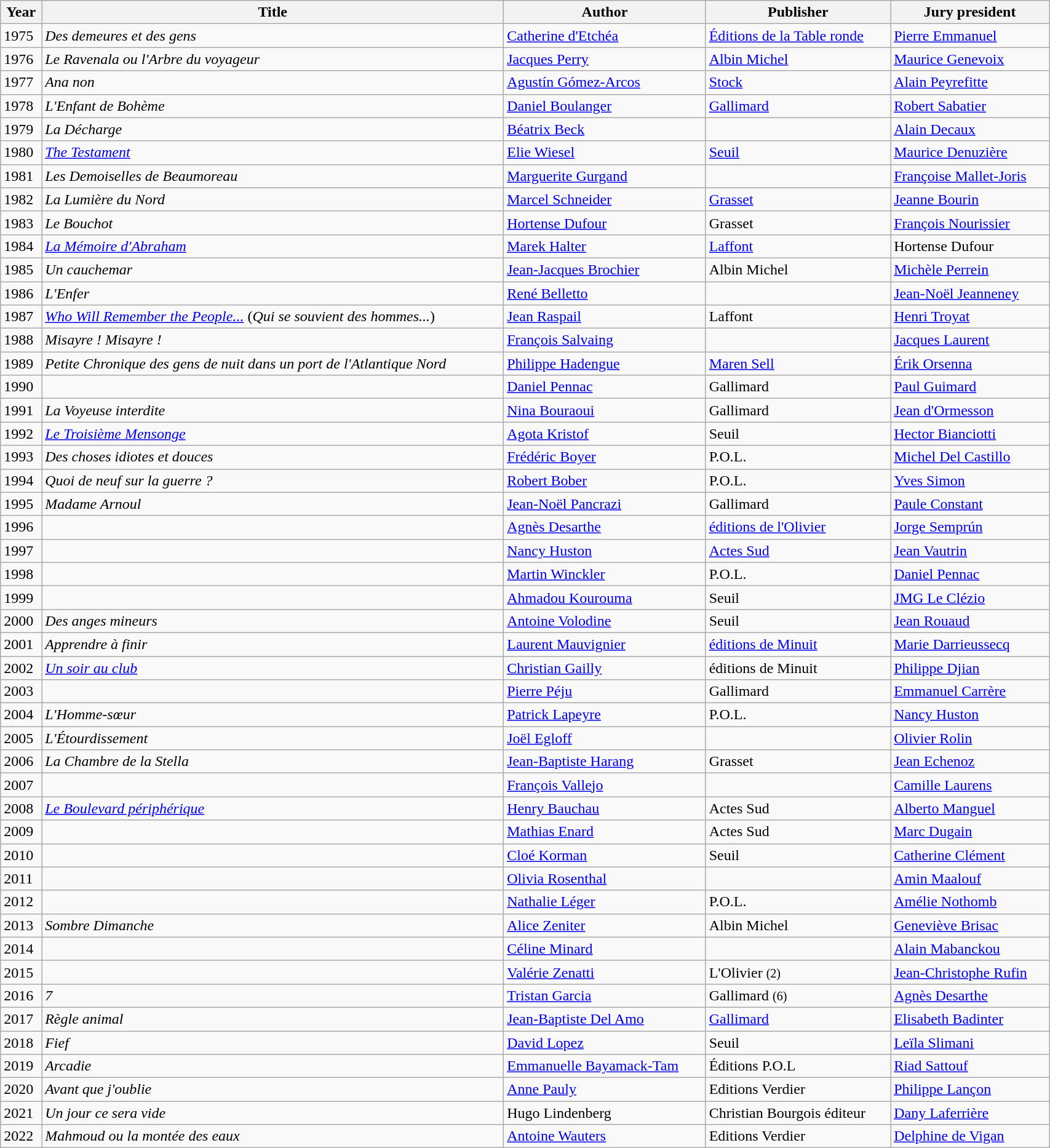<table width="90%" class="wikitable">
<tr>
<th>Year</th>
<th>Title</th>
<th>Author</th>
<th>Publisher</th>
<th>Jury president</th>
</tr>
<tr>
<td>1975</td>
<td><em>Des demeures et des gens</em></td>
<td><a href='#'>Catherine d'Etchéa</a></td>
<td><a href='#'>Éditions de la Table ronde</a></td>
<td><a href='#'>Pierre Emmanuel</a></td>
</tr>
<tr>
<td>1976</td>
<td><em>Le Ravenala ou l'Arbre du voyageur</em></td>
<td><a href='#'>Jacques Perry</a></td>
<td><a href='#'>Albin Michel</a></td>
<td><a href='#'>Maurice Genevoix</a></td>
</tr>
<tr>
<td>1977</td>
<td><em>Ana non</em></td>
<td><a href='#'>Agustín Gómez-Arcos</a></td>
<td><a href='#'>Stock</a></td>
<td><a href='#'>Alain Peyrefitte</a></td>
</tr>
<tr>
<td>1978</td>
<td><em>L'Enfant de Bohème</em></td>
<td><a href='#'>Daniel Boulanger</a></td>
<td><a href='#'>Gallimard</a></td>
<td><a href='#'>Robert Sabatier</a></td>
</tr>
<tr>
<td>1979</td>
<td><em>La Décharge</em></td>
<td><a href='#'>Béatrix Beck</a></td>
<td></td>
<td><a href='#'>Alain Decaux</a></td>
</tr>
<tr>
<td>1980</td>
<td><em><a href='#'>The Testament</a></em></td>
<td><a href='#'>Elie Wiesel</a></td>
<td><a href='#'>Seuil</a></td>
<td><a href='#'>Maurice Denuzière</a></td>
</tr>
<tr>
<td>1981</td>
<td><em>Les Demoiselles de Beaumoreau</em></td>
<td><a href='#'>Marguerite Gurgand</a></td>
<td></td>
<td><a href='#'>Françoise Mallet-Joris</a></td>
</tr>
<tr>
<td>1982</td>
<td><em>La Lumière du Nord</em></td>
<td><a href='#'>Marcel Schneider</a></td>
<td><a href='#'>Grasset</a></td>
<td><a href='#'>Jeanne Bourin</a></td>
</tr>
<tr>
<td>1983</td>
<td><em>Le Bouchot</em></td>
<td><a href='#'>Hortense Dufour</a></td>
<td>Grasset</td>
<td><a href='#'>François Nourissier</a></td>
</tr>
<tr>
<td>1984</td>
<td><em><a href='#'>La Mémoire d'Abraham</a></em></td>
<td><a href='#'>Marek Halter</a></td>
<td><a href='#'>Laffont</a></td>
<td>Hortense Dufour</td>
</tr>
<tr>
<td>1985</td>
<td><em>Un cauchemar</em></td>
<td><a href='#'>Jean-Jacques Brochier</a></td>
<td>Albin Michel</td>
<td><a href='#'>Michèle Perrein</a></td>
</tr>
<tr>
<td>1986</td>
<td><em>L'Enfer</em></td>
<td><a href='#'>René Belletto</a></td>
<td></td>
<td><a href='#'>Jean-Noël Jeanneney</a></td>
</tr>
<tr>
<td>1987</td>
<td><em><a href='#'>Who Will Remember the People...</a></em> (<em>Qui se souvient des hommes...</em>)</td>
<td><a href='#'>Jean Raspail</a></td>
<td>Laffont</td>
<td><a href='#'>Henri Troyat</a></td>
</tr>
<tr>
<td>1988</td>
<td><em>Misayre ! Misayre !</em></td>
<td><a href='#'>François Salvaing</a></td>
<td></td>
<td><a href='#'>Jacques Laurent</a></td>
</tr>
<tr>
<td>1989</td>
<td><em>Petite Chronique des gens de nuit dans un port de l'Atlantique Nord</em></td>
<td><a href='#'>Philippe Hadengue</a></td>
<td><a href='#'>Maren Sell</a></td>
<td><a href='#'>Érik Orsenna</a></td>
</tr>
<tr>
<td>1990</td>
<td><em>  </em></td>
<td><a href='#'>Daniel Pennac</a></td>
<td>Gallimard</td>
<td><a href='#'>Paul Guimard</a></td>
</tr>
<tr>
<td>1991</td>
<td><em>La Voyeuse interdite</em></td>
<td><a href='#'>Nina Bouraoui</a></td>
<td>Gallimard</td>
<td><a href='#'>Jean d'Ormesson</a></td>
</tr>
<tr>
<td>1992</td>
<td><em><a href='#'>Le Troisième Mensonge</a> </em></td>
<td><a href='#'>Agota Kristof</a></td>
<td>Seuil</td>
<td><a href='#'>Hector Bianciotti</a></td>
</tr>
<tr>
<td>1993</td>
<td><em>Des choses idiotes et douces</em></td>
<td><a href='#'>Frédéric Boyer</a></td>
<td>P.O.L.</td>
<td><a href='#'>Michel Del Castillo</a></td>
</tr>
<tr>
<td>1994</td>
<td><em>Quoi de neuf sur la guerre ?</em></td>
<td><a href='#'>Robert Bober</a></td>
<td>P.O.L.</td>
<td><a href='#'>Yves Simon</a></td>
</tr>
<tr>
<td>1995</td>
<td><em>Madame Arnoul</em></td>
<td><a href='#'>Jean-Noël Pancrazi</a></td>
<td>Gallimard</td>
<td><a href='#'>Paule Constant</a></td>
</tr>
<tr>
<td>1996</td>
<td><em></em></td>
<td><a href='#'>Agnès Desarthe</a></td>
<td><a href='#'>éditions de l'Olivier</a></td>
<td><a href='#'>Jorge Semprún</a></td>
</tr>
<tr>
<td>1997</td>
<td><em> </em></td>
<td><a href='#'>Nancy Huston</a></td>
<td><a href='#'>Actes Sud</a></td>
<td><a href='#'>Jean Vautrin</a></td>
</tr>
<tr>
<td>1998</td>
<td><em> </em></td>
<td><a href='#'>Martin Winckler</a></td>
<td>P.O.L.</td>
<td><a href='#'>Daniel Pennac</a></td>
</tr>
<tr>
<td>1999</td>
<td><em> </em></td>
<td><a href='#'>Ahmadou Kourouma</a></td>
<td>Seuil</td>
<td><a href='#'>JMG Le Clézio</a></td>
</tr>
<tr>
<td>2000</td>
<td><em>Des anges mineurs</em></td>
<td><a href='#'>Antoine Volodine</a></td>
<td>Seuil</td>
<td><a href='#'>Jean Rouaud</a></td>
</tr>
<tr>
<td>2001</td>
<td><em>Apprendre à finir</em></td>
<td><a href='#'>Laurent Mauvignier</a></td>
<td><a href='#'>éditions de Minuit</a></td>
<td><a href='#'>Marie Darrieussecq</a></td>
</tr>
<tr>
<td>2002</td>
<td><em><a href='#'>Un soir au club</a></em></td>
<td><a href='#'>Christian Gailly</a></td>
<td>éditions de Minuit</td>
<td><a href='#'>Philippe Djian</a></td>
</tr>
<tr>
<td>2003</td>
<td><em></em></td>
<td><a href='#'>Pierre Péju</a></td>
<td>Gallimard</td>
<td><a href='#'>Emmanuel Carrère</a></td>
</tr>
<tr>
<td>2004</td>
<td><em>L'Homme-sœur</em></td>
<td><a href='#'>Patrick Lapeyre</a></td>
<td>P.O.L.</td>
<td><a href='#'>Nancy Huston</a></td>
</tr>
<tr>
<td>2005</td>
<td><em>L'Étourdissement</em></td>
<td><a href='#'>Joël Egloff</a></td>
<td></td>
<td><a href='#'>Olivier Rolin</a></td>
</tr>
<tr>
<td>2006</td>
<td><em>La Chambre de la Stella</em></td>
<td><a href='#'>Jean-Baptiste Harang</a></td>
<td>Grasset</td>
<td><a href='#'>Jean Echenoz</a></td>
</tr>
<tr>
<td>2007</td>
<td><em></em></td>
<td><a href='#'>François Vallejo</a></td>
<td></td>
<td><a href='#'>Camille Laurens</a></td>
</tr>
<tr>
<td>2008</td>
<td><em><a href='#'>Le Boulevard périphérique</a></em></td>
<td><a href='#'>Henry Bauchau</a></td>
<td>Actes Sud</td>
<td><a href='#'>Alberto Manguel</a></td>
</tr>
<tr>
<td>2009</td>
<td><em></em></td>
<td><a href='#'>Mathias Enard</a></td>
<td>Actes Sud</td>
<td><a href='#'>Marc Dugain</a></td>
</tr>
<tr>
<td>2010</td>
<td><em></em></td>
<td><a href='#'>Cloé Korman</a></td>
<td>Seuil</td>
<td><a href='#'>Catherine Clément</a></td>
</tr>
<tr>
<td>2011</td>
<td><em></em></td>
<td><a href='#'>Olivia Rosenthal</a></td>
<td></td>
<td><a href='#'>Amin Maalouf</a></td>
</tr>
<tr>
<td>2012</td>
<td><em></em></td>
<td><a href='#'>Nathalie Léger</a></td>
<td>P.O.L.</td>
<td><a href='#'>Amélie Nothomb</a></td>
</tr>
<tr>
<td>2013</td>
<td><em>Sombre Dimanche</em></td>
<td><a href='#'>Alice Zeniter</a></td>
<td>Albin Michel</td>
<td><a href='#'>Geneviève Brisac</a></td>
</tr>
<tr>
<td>2014</td>
<td><em></em></td>
<td><a href='#'>Céline Minard</a></td>
<td></td>
<td><a href='#'>Alain Mabanckou</a></td>
</tr>
<tr>
<td>2015</td>
<td><em></em></td>
<td><a href='#'>Valérie Zenatti</a></td>
<td>L'Olivier <small>(2)</small></td>
<td><a href='#'>Jean-Christophe Rufin</a></td>
</tr>
<tr>
<td>2016</td>
<td><em>7</em></td>
<td><a href='#'>Tristan Garcia</a></td>
<td>Gallimard <small>(6)</small></td>
<td><a href='#'>Agnès Desarthe</a></td>
</tr>
<tr>
<td>2017</td>
<td><em>Règle animal</em></td>
<td><a href='#'>Jean-Baptiste Del Amo</a></td>
<td><a href='#'>Gallimard</a></td>
<td><a href='#'>Elisabeth Badinter</a></td>
</tr>
<tr>
<td>2018</td>
<td><em>Fief</em></td>
<td><a href='#'>David Lopez</a></td>
<td>Seuil</td>
<td><a href='#'>Leïla Slimani</a></td>
</tr>
<tr>
<td>2019</td>
<td><em>Arcadie</em></td>
<td><a href='#'>Emmanuelle Bayamack-Tam</a></td>
<td>Éditions P.O.L</td>
<td><a href='#'>Riad Sattouf</a></td>
</tr>
<tr>
<td>2020</td>
<td><em>Avant que j'oublie</em></td>
<td><a href='#'>Anne Pauly</a></td>
<td>Editions Verdier</td>
<td><a href='#'>Philippe Lançon</a></td>
</tr>
<tr>
<td>2021</td>
<td><em>Un jour ce sera vide</em></td>
<td>Hugo Lindenberg</td>
<td>Christian Bourgois éditeur</td>
<td><a href='#'>Dany Laferrière</a></td>
</tr>
<tr>
<td>2022</td>
<td><em>Mahmoud ou la montée des eaux</em></td>
<td><a href='#'>Antoine Wauters</a></td>
<td>Editions Verdier</td>
<td><a href='#'>Delphine de Vigan</a></td>
</tr>
</table>
